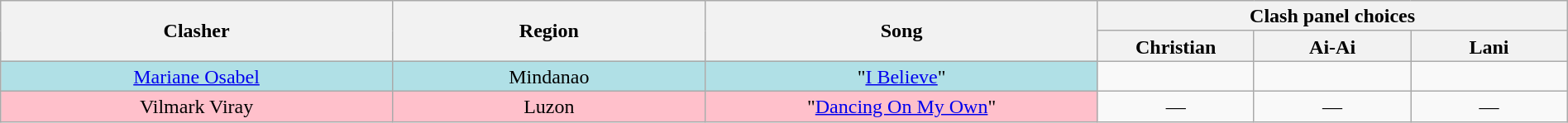<table class="wikitable" style="text-align:center; line-height:17px; width:100%;">
<tr>
<th rowspan="2" width="25%">Clasher</th>
<th rowspan="2">Region</th>
<th rowspan="2" width="25%">Song</th>
<th colspan="3" width="30%">Clash panel choices</th>
</tr>
<tr>
<th width="10%">Christian</th>
<th width="10%">Ai-Ai</th>
<th width="10%">Lani</th>
</tr>
<tr>
<td style="background:#b0e0e6;"><a href='#'>Mariane Osabel</a></td>
<td style="background:#b0e0e6;">Mindanao</td>
<td style="background:#b0e0e6;">"<a href='#'>I Believe</a>"</td>
<td><strong></strong></td>
<td><strong></strong></td>
<td><strong></strong></td>
</tr>
<tr>
<td style="background:pink;">Vilmark Viray</td>
<td style="background:pink;">Luzon</td>
<td style="background:pink;">"<a href='#'>Dancing On My Own</a>"</td>
<td>—</td>
<td>—</td>
<td>—</td>
</tr>
</table>
